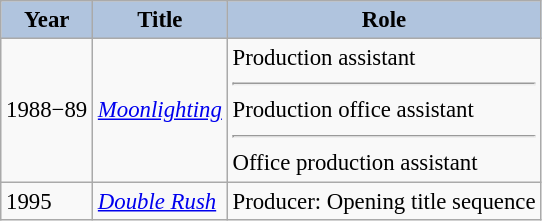<table class="wikitable" style="font-size:95%;">
<tr>
<th style="background:#B0C4DE;">Year</th>
<th style="background:#B0C4DE;">Title</th>
<th style="background:#B0C4DE;">Role</th>
</tr>
<tr>
<td>1988−89</td>
<td><em><a href='#'>Moonlighting</a></em></td>
<td>Production assistant<hr>Production office assistant<hr>Office production assistant</td>
</tr>
<tr>
<td>1995</td>
<td><em><a href='#'>Double Rush</a></em></td>
<td>Producer: Opening title sequence</td>
</tr>
</table>
